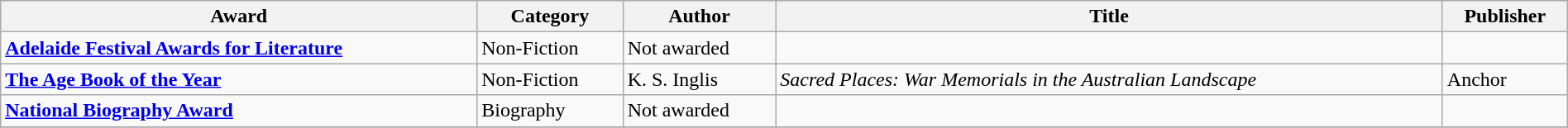<table class="wikitable" width=100%>
<tr>
<th>Award</th>
<th>Category</th>
<th>Author</th>
<th>Title</th>
<th>Publisher</th>
</tr>
<tr>
<td><strong><a href='#'>Adelaide Festival Awards for Literature</a></strong></td>
<td>Non-Fiction</td>
<td>Not awarded</td>
<td></td>
</tr>
<tr>
<td><strong><a href='#'>The Age Book of the Year</a></strong></td>
<td>Non-Fiction</td>
<td>K. S. Inglis</td>
<td><em>Sacred Places: War Memorials in the Australian Landscape</em></td>
<td>Anchor</td>
</tr>
<tr>
<td><strong><a href='#'>National Biography Award</a></strong></td>
<td>Biography</td>
<td>Not awarded</td>
<td></td>
<td></td>
</tr>
<tr>
</tr>
</table>
